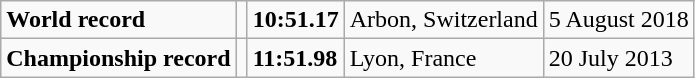<table class="wikitable">
<tr>
<td><strong>World record</strong></td>
<td></td>
<td><strong>10:51.17</strong></td>
<td>Arbon, Switzerland</td>
<td>5 August 2018</td>
</tr>
<tr>
<td><strong>Championship record</strong></td>
<td></td>
<td><strong>11:51.98</strong></td>
<td>Lyon, France</td>
<td>20 July 2013</td>
</tr>
</table>
